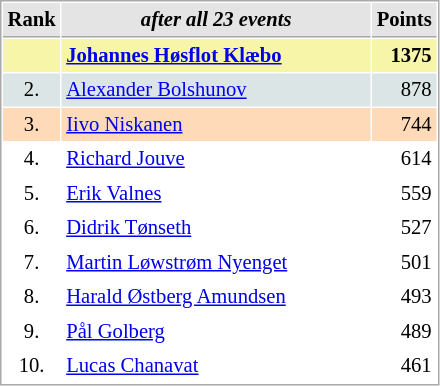<table cellspacing="1" cellpadding="3" style="border:1px solid #AAAAAA;font-size:86%">
<tr style="background-color: #E4E4E4;">
<th style="border-bottom:1px solid #AAAAAA" width=10>Rank</th>
<th style="border-bottom:1px solid #AAAAAA" width=200><em>after all 23 events</em></th>
<th style="border-bottom:1px solid #AAAAAA" width=20 align=right>Points</th>
</tr>
<tr style="background:#f7f6a8;">
<td align=center></td>
<td> <strong><a href='#'>Johannes Høsflot Klæbo</a></strong></td>
<td align=right><strong>1375</strong></td>
</tr>
<tr style="background:#dce5e5;">
<td align=center>2.</td>
<td> <a href='#'>Alexander Bolshunov</a></td>
<td align=right>878</td>
</tr>
<tr style="background:#ffdab9;">
<td align=center>3.</td>
<td> <a href='#'>Iivo Niskanen</a></td>
<td align=right>744</td>
</tr>
<tr>
<td align=center>4.</td>
<td> <a href='#'>Richard Jouve</a></td>
<td align=right>614</td>
</tr>
<tr>
<td align=center>5.</td>
<td> <a href='#'>Erik Valnes</a></td>
<td align=right>559</td>
</tr>
<tr>
<td align=center>6.</td>
<td> <a href='#'>Didrik Tønseth</a></td>
<td align=right>527</td>
</tr>
<tr>
<td align=center>7.</td>
<td> <a href='#'>Martin Løwstrøm Nyenget</a></td>
<td align=right>501</td>
</tr>
<tr>
<td align=center>8.</td>
<td> <a href='#'>Harald Østberg Amundsen</a></td>
<td align=right>493</td>
</tr>
<tr>
<td align=center>9.</td>
<td> <a href='#'>Pål Golberg</a></td>
<td align=right>489</td>
</tr>
<tr>
<td align=center>10.</td>
<td> <a href='#'>Lucas Chanavat</a></td>
<td align=right>461</td>
</tr>
</table>
